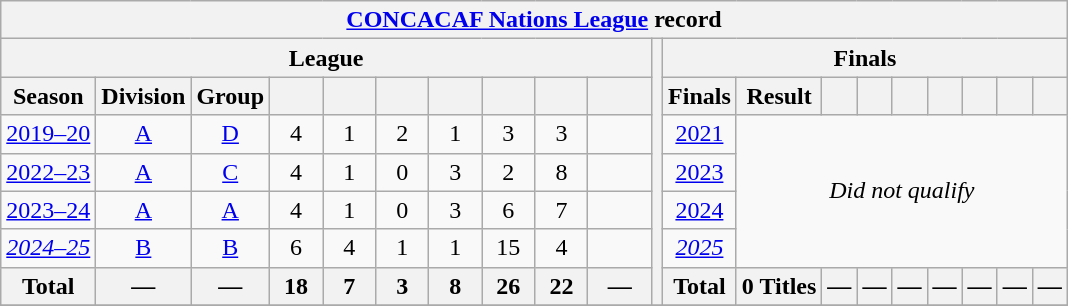<table class="wikitable" style="text-align:center;">
<tr>
<th colspan="20"><a href='#'>CONCACAF Nations League</a> record</th>
</tr>
<tr>
<th colspan="10">League</th>
<th rowspan="7"></th>
<th colspan="9">Finals</th>
</tr>
<tr>
<th>Season</th>
<th>Division</th>
<th>Group</th>
<th width="28"></th>
<th width="28"></th>
<th width="28"></th>
<th width="28"></th>
<th width="28"></th>
<th width="28"></th>
<th width="35"></th>
<th><strong>Finals</strong></th>
<th><strong>Result</strong></th>
<th></th>
<th></th>
<th></th>
<th></th>
<th></th>
<th></th>
<th></th>
</tr>
<tr>
<td><a href='#'>2019–20</a></td>
<td><a href='#'>A</a></td>
<td><a href='#'>D</a></td>
<td>4</td>
<td>1</td>
<td>2</td>
<td>1</td>
<td>3</td>
<td>3</td>
<td></td>
<td> <a href='#'>2021</a></td>
<td colspan="8" rowspan="4"><em>Did not qualify</em></td>
</tr>
<tr>
<td><a href='#'>2022–23</a></td>
<td><a href='#'>A</a></td>
<td><a href='#'>C</a></td>
<td>4</td>
<td>1</td>
<td>0</td>
<td>3</td>
<td>2</td>
<td>8</td>
<td></td>
<td> <a href='#'>2023</a></td>
</tr>
<tr>
<td><a href='#'>2023–24</a></td>
<td><a href='#'>A</a></td>
<td><a href='#'>A</a></td>
<td>4</td>
<td>1</td>
<td>0</td>
<td>3</td>
<td>6</td>
<td>7</td>
<td></td>
<td> <a href='#'>2024</a></td>
</tr>
<tr>
<td><a href='#'><em>2024–25</em></a></td>
<td><a href='#'>B</a></td>
<td><a href='#'>B</a></td>
<td>6</td>
<td>4</td>
<td>1</td>
<td>1</td>
<td>15</td>
<td>4</td>
<td></td>
<td> <a href='#'><em>2025</em></a></td>
</tr>
<tr>
<th>Total</th>
<th><strong>—</strong></th>
<th><strong>—</strong></th>
<th>18</th>
<th>7</th>
<th>3</th>
<th>8</th>
<th>26</th>
<th>22</th>
<th><strong>—</strong></th>
<th><strong>Total</strong></th>
<th><strong>0 Titles</strong></th>
<th><strong>—</strong></th>
<th><strong>—</strong></th>
<th><strong>—</strong></th>
<th><strong>—</strong></th>
<th><strong>—</strong></th>
<th><strong>—</strong></th>
<th><strong>—</strong></th>
</tr>
<tr>
</tr>
</table>
